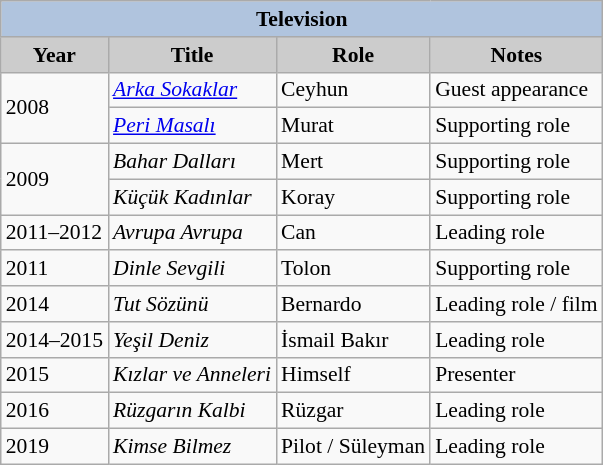<table class="wikitable" style="font-size:90%">
<tr>
<th colspan="4" style="background:LightSteelBlue">Television</th>
</tr>
<tr>
<th style="background:#CCCCCC">Year</th>
<th style="background:#CCCCCC">Title</th>
<th style="background:#CCCCCC">Role</th>
<th style="background:#CCCCCC">Notes</th>
</tr>
<tr>
<td rowspan="2">2008</td>
<td><em><a href='#'>Arka Sokaklar</a></em></td>
<td>Ceyhun</td>
<td>Guest appearance</td>
</tr>
<tr>
<td><em><a href='#'>Peri Masalı</a></em></td>
<td>Murat</td>
<td>Supporting role</td>
</tr>
<tr>
<td rowspan="2">2009</td>
<td><em>Bahar Dalları</em></td>
<td>Mert</td>
<td>Supporting role</td>
</tr>
<tr>
<td><em>Küçük Kadınlar</em></td>
<td>Koray</td>
<td>Supporting role</td>
</tr>
<tr>
<td>2011–2012</td>
<td><em>Avrupa Avrupa</em></td>
<td>Can</td>
<td>Leading role</td>
</tr>
<tr>
<td>2011</td>
<td><em>Dinle Sevgili</em></td>
<td>Tolon</td>
<td>Supporting role</td>
</tr>
<tr>
<td>2014</td>
<td><em>Tut Sözünü</em></td>
<td>Bernardo</td>
<td>Leading role / film</td>
</tr>
<tr>
<td>2014–2015</td>
<td><em>Yeşil Deniz</em></td>
<td>İsmail Bakır</td>
<td>Leading role</td>
</tr>
<tr>
<td>2015</td>
<td><em>Kızlar ve Anneleri</em></td>
<td>Himself</td>
<td>Presenter</td>
</tr>
<tr>
<td>2016</td>
<td><em>Rüzgarın Kalbi</em></td>
<td>Rüzgar</td>
<td>Leading role</td>
</tr>
<tr>
<td>2019</td>
<td><em>Kimse Bilmez</em></td>
<td>Pilot / Süleyman</td>
<td>Leading role</td>
</tr>
</table>
